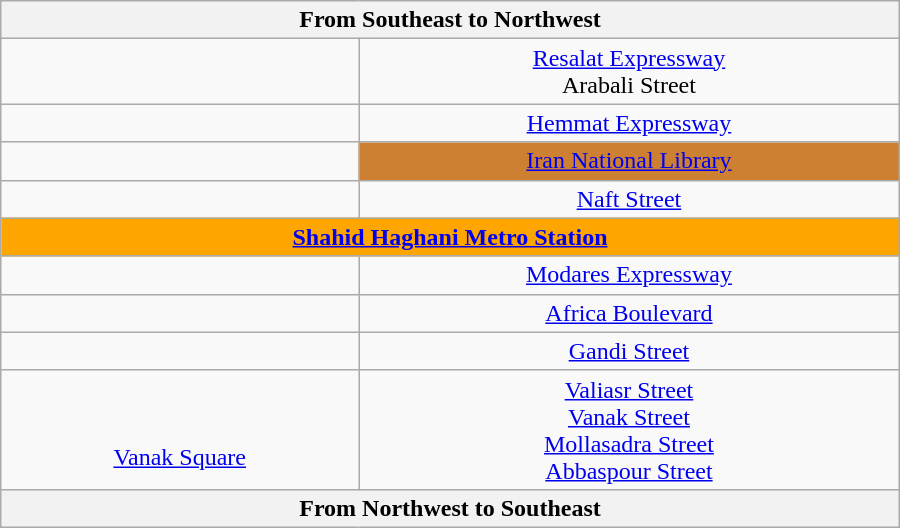<table class="wikitable" style="text-align:center" width="600px">
<tr>
<th text-align="center" colspan="3"> From Southeast to Northwest </th>
</tr>
<tr>
<td><br></td>
<td> <a href='#'>Resalat Expressway</a><br> Arabali Street</td>
</tr>
<tr>
<td></td>
<td> <a href='#'>Hemmat Expressway</a></td>
</tr>
<tr>
<td></td>
<td align="center" bgcolor="#CD7F32"><a href='#'>Iran National Library</a></td>
</tr>
<tr>
<td></td>
<td> <a href='#'>Naft Street</a></td>
</tr>
<tr>
<td text-align="center" colspan="3" style="background: orange; color: white;"> <strong><a href='#'>Shahid Haghani Metro Station</a></strong></td>
</tr>
<tr>
<td></td>
<td> <a href='#'>Modares Expressway</a></td>
</tr>
<tr>
<td></td>
<td> <a href='#'>Africa Boulevard</a></td>
</tr>
<tr>
<td></td>
<td> <a href='#'>Gandi Street</a></td>
</tr>
<tr>
<td><br><br><a href='#'>Vanak Square</a></td>
<td> <a href='#'>Valiasr Street</a><br> <a href='#'>Vanak Street</a><br> <a href='#'>Mollasadra Street</a><br> <a href='#'>Abbaspour Street</a></td>
</tr>
<tr>
<th text-align="center" colspan="3"> From Northwest to Southeast </th>
</tr>
</table>
